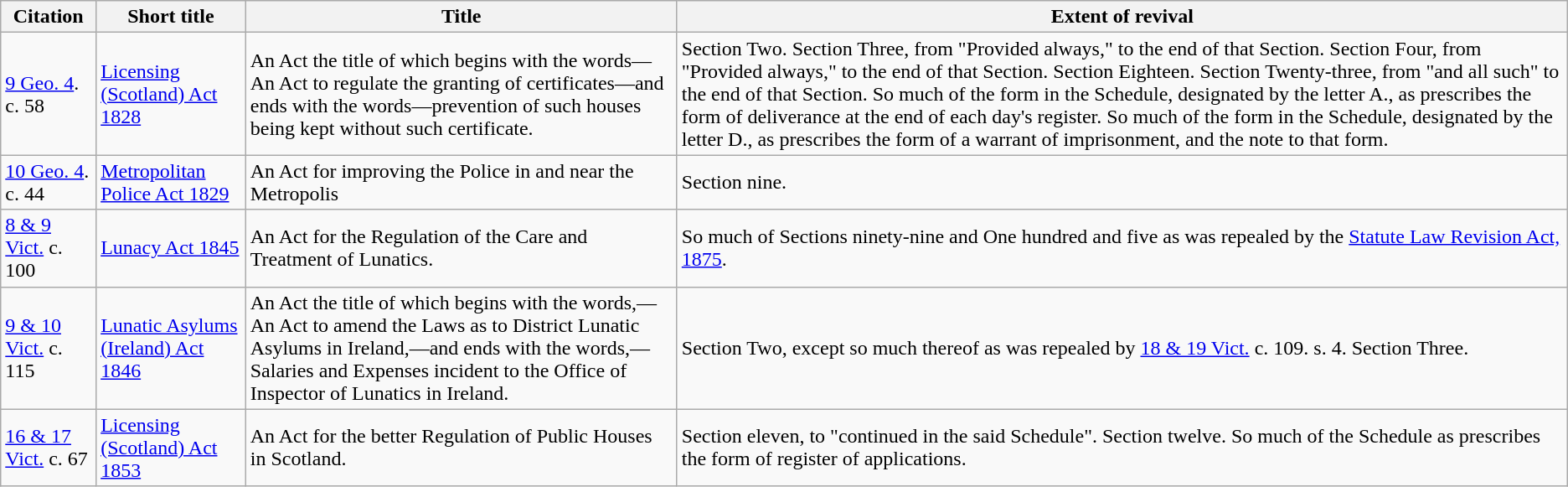<table class="wikitable">
<tr>
<th>Citation</th>
<th>Short title</th>
<th>Title</th>
<th>Extent of revival</th>
</tr>
<tr>
<td><a href='#'>9 Geo. 4</a>. c. 58</td>
<td><a href='#'>Licensing (Scotland) Act 1828</a></td>
<td>An Act the title of which begins with the words—An Act to regulate the granting of certificates—and ends with the words—prevention of such houses being kept without such certificate.</td>
<td>Section Two. Section Three, from "Provided always," to the end of that Section. Section Four, from "Provided always," to the end of that Section. Section Eighteen. Section Twenty-three, from "and all such" to the end of that Section. So much of the form in the Schedule, designated by the letter A., as prescribes the form of deliverance at the end of each day's register. So much of the form in the Schedule, designated by the letter D., as prescribes the form of a warrant of imprisonment, and the note to that form.</td>
</tr>
<tr>
<td><a href='#'>10 Geo. 4</a>. c. 44</td>
<td><a href='#'>Metropolitan Police Act 1829</a></td>
<td>An Act for improving the Police in and near the Metropolis</td>
<td>Section nine.</td>
</tr>
<tr>
<td><a href='#'>8 & 9 Vict.</a> c. 100</td>
<td><a href='#'>Lunacy Act 1845</a></td>
<td>An Act for the Regulation of the Care and Treatment of Lunatics.</td>
<td>So much of Sections ninety-nine and One hundred and five as was repealed by the <a href='#'>Statute Law Revision Act, 1875</a>.</td>
</tr>
<tr>
<td><a href='#'>9 & 10 Vict.</a> c. 115</td>
<td><a href='#'>Lunatic Asylums (Ireland) Act 1846</a></td>
<td>An Act the title of which begins with the words,—An Act to amend the Laws as to District Lunatic Asylums in Ireland,—and ends with the words,—Salaries and Expenses incident to the Office of Inspector of Lunatics in Ireland.</td>
<td>Section Two, except so much thereof as was repealed by <a href='#'>18 & 19 Vict.</a> c. 109. s. 4. Section Three.</td>
</tr>
<tr>
<td><a href='#'>16 & 17 Vict.</a> c. 67</td>
<td><a href='#'>Licensing (Scotland) Act 1853</a></td>
<td>An Act for the better Regulation of Public Houses in Scotland.</td>
<td>Section eleven, to "continued in the said Schedule". Section twelve. So much of the Schedule as prescribes the form of register of applications.</td>
</tr>
</table>
